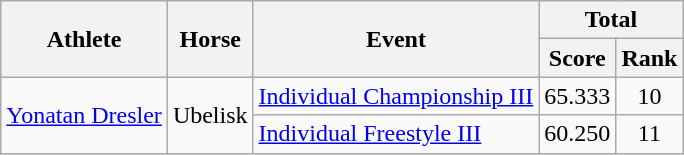<table class=wikitable>
<tr>
<th rowspan="2">Athlete</th>
<th rowspan="2">Horse</th>
<th rowspan="2">Event</th>
<th colspan="2">Total</th>
</tr>
<tr>
<th>Score</th>
<th>Rank</th>
</tr>
<tr align=center>
<td align=left rowspan=2><a href='#'>Yonatan Dresler</a></td>
<td align=left rowspan=2>Ubelisk</td>
<td align=left><a href='#'>Individual Championship III</a></td>
<td>65.333</td>
<td>10</td>
</tr>
<tr align=center>
<td align=left><a href='#'>Individual Freestyle III</a></td>
<td>60.250</td>
<td>11</td>
</tr>
</table>
